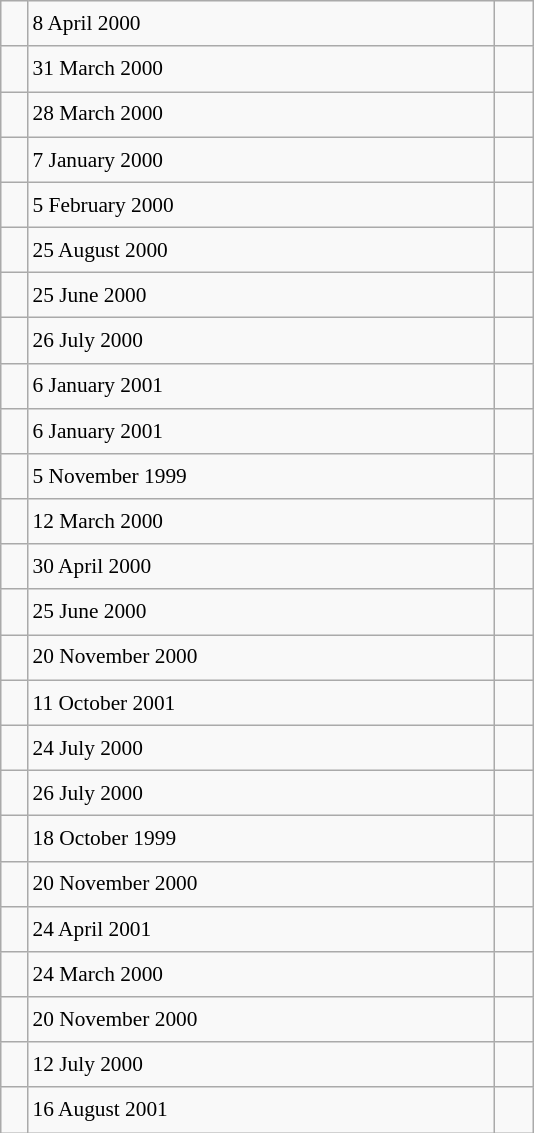<table class="wikitable" style="font-size: 89%; float: left; width: 25em; margin-right: 1em; line-height: 1.65em !important; height: 675px;">
<tr>
<td></td>
<td>8 April 2000</td>
<td> </td>
</tr>
<tr>
<td></td>
<td>31 March 2000</td>
<td> </td>
</tr>
<tr>
<td></td>
<td>28 March 2000</td>
<td> </td>
</tr>
<tr>
<td></td>
<td>7 January 2000</td>
<td> </td>
</tr>
<tr>
<td></td>
<td>5 February 2000</td>
<td> </td>
</tr>
<tr>
<td></td>
<td>25 August 2000</td>
<td> </td>
</tr>
<tr>
<td></td>
<td>25 June 2000</td>
<td> </td>
</tr>
<tr>
<td></td>
<td>26 July 2000</td>
<td> </td>
</tr>
<tr>
<td></td>
<td>6 January 2001</td>
<td> </td>
</tr>
<tr>
<td></td>
<td>6 January 2001</td>
<td> </td>
</tr>
<tr>
<td></td>
<td>5 November 1999</td>
<td> </td>
</tr>
<tr>
<td></td>
<td>12 March 2000</td>
<td> </td>
</tr>
<tr>
<td></td>
<td>30 April 2000</td>
<td> </td>
</tr>
<tr>
<td></td>
<td>25 June 2000</td>
<td> </td>
</tr>
<tr>
<td></td>
<td>20 November 2000</td>
<td> </td>
</tr>
<tr>
<td></td>
<td>11 October 2001</td>
<td> </td>
</tr>
<tr>
<td></td>
<td>24 July 2000</td>
<td> </td>
</tr>
<tr>
<td></td>
<td>26 July 2000</td>
<td> </td>
</tr>
<tr>
<td></td>
<td>18 October 1999</td>
<td> </td>
</tr>
<tr>
<td></td>
<td>20 November 2000</td>
<td> </td>
</tr>
<tr>
<td></td>
<td>24 April 2001</td>
<td> </td>
</tr>
<tr>
<td></td>
<td>24 March 2000</td>
<td> </td>
</tr>
<tr>
<td></td>
<td>20 November 2000</td>
<td> </td>
</tr>
<tr>
<td></td>
<td>12 July 2000</td>
<td> </td>
</tr>
<tr>
<td></td>
<td>16 August 2001</td>
<td> </td>
</tr>
</table>
